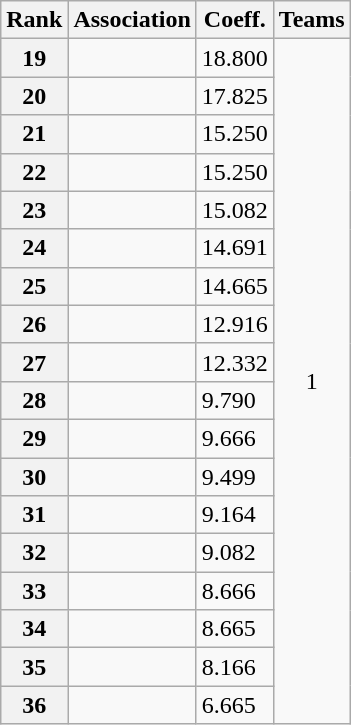<table class="wikitable">
<tr>
<th>Rank</th>
<th>Association</th>
<th>Coeff.</th>
<th>Teams</th>
</tr>
<tr>
<th>19</th>
<td></td>
<td>18.800</td>
<td style="text-align: center;" rowspan="18">1</td>
</tr>
<tr>
<th>20</th>
<td></td>
<td>17.825</td>
</tr>
<tr>
<th>21</th>
<td></td>
<td>15.250</td>
</tr>
<tr>
<th>22</th>
<td></td>
<td>15.250</td>
</tr>
<tr>
<th>23</th>
<td></td>
<td>15.082</td>
</tr>
<tr>
<th>24</th>
<td></td>
<td>14.691</td>
</tr>
<tr>
<th>25</th>
<td></td>
<td>14.665</td>
</tr>
<tr>
<th>26</th>
<td></td>
<td>12.916</td>
</tr>
<tr>
<th>27</th>
<td></td>
<td>12.332</td>
</tr>
<tr>
<th>28</th>
<td></td>
<td>9.790</td>
</tr>
<tr>
<th>29</th>
<td></td>
<td>9.666</td>
</tr>
<tr>
<th>30</th>
<td></td>
<td>9.499</td>
</tr>
<tr>
<th>31</th>
<td></td>
<td>9.164</td>
</tr>
<tr>
<th>32</th>
<td></td>
<td>9.082</td>
</tr>
<tr>
<th>33</th>
<td></td>
<td>8.666</td>
</tr>
<tr>
<th>34</th>
<td></td>
<td>8.665</td>
</tr>
<tr>
<th>35</th>
<td></td>
<td>8.166</td>
</tr>
<tr>
<th>36</th>
<td></td>
<td>6.665</td>
</tr>
</table>
